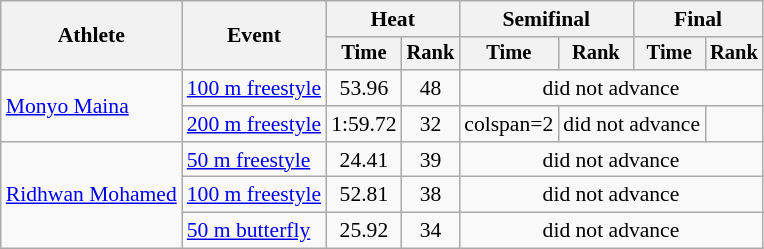<table class=wikitable style=font-size:90%>
<tr>
<th rowspan=2>Athlete</th>
<th rowspan=2>Event</th>
<th colspan=2>Heat</th>
<th colspan=2>Semifinal</th>
<th colspan=2>Final</th>
</tr>
<tr style=font-size:95%>
<th>Time</th>
<th>Rank</th>
<th>Time</th>
<th>Rank</th>
<th>Time</th>
<th>Rank</th>
</tr>
<tr align=center>
<td align=left rowspan=2><a href='#'>Monyo Maina</a></td>
<td align=left rowspan="1"><a href='#'>100 m freestyle</a></td>
<td>53.96</td>
<td>48</td>
<td colspan="4">did not advance</td>
</tr>
<tr align=center>
<td align=left rowspan="1"><a href='#'>200 m freestyle</a></td>
<td>1:59.72</td>
<td>32</td>
<td>colspan=2 </td>
<td colspan="2">did not advance</td>
</tr>
<tr align=center>
<td align=left rowspan=3><a href='#'>Ridhwan Mohamed</a></td>
<td align=left rowspan="1"><a href='#'>50 m freestyle</a></td>
<td>24.41</td>
<td>39</td>
<td colspan="4">did not advance</td>
</tr>
<tr align=center>
<td align=left rowspan="1"><a href='#'>100 m freestyle</a></td>
<td>52.81</td>
<td>38</td>
<td colspan="4">did not advance</td>
</tr>
<tr align=center>
<td align=left rowspan="1"><a href='#'>50 m butterfly</a></td>
<td>25.92</td>
<td>34</td>
<td colspan="4">did not advance</td>
</tr>
</table>
